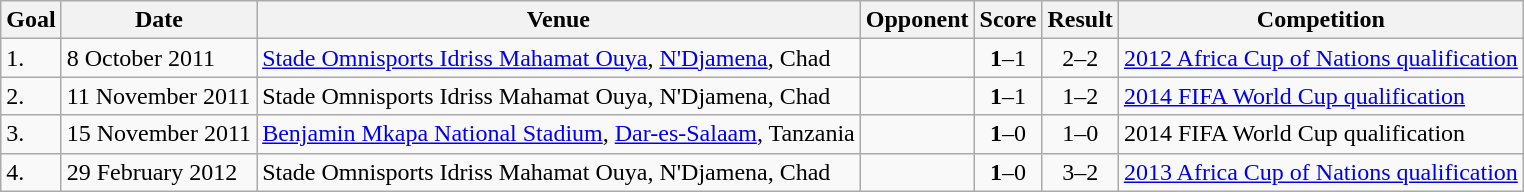<table class="wikitable plainrowheaders sortable">
<tr>
<th>Goal</th>
<th>Date</th>
<th>Venue</th>
<th>Opponent</th>
<th>Score</th>
<th>Result</th>
<th>Competition</th>
</tr>
<tr>
<td>1.</td>
<td>8 October 2011</td>
<td><a href='#'>Stade Omnisports Idriss Mahamat Ouya</a>, <a href='#'>N'Djamena</a>, Chad</td>
<td></td>
<td align=center><strong>1</strong>–1</td>
<td align=center>2–2</td>
<td><a href='#'>2012 Africa Cup of Nations qualification</a></td>
</tr>
<tr>
<td>2.</td>
<td>11 November 2011</td>
<td>Stade Omnisports Idriss Mahamat Ouya, N'Djamena, Chad</td>
<td></td>
<td align=center><strong>1</strong>–1</td>
<td align=center>1–2</td>
<td><a href='#'>2014 FIFA World Cup qualification</a></td>
</tr>
<tr>
<td>3.</td>
<td>15 November 2011</td>
<td><a href='#'>Benjamin Mkapa National Stadium</a>, <a href='#'>Dar-es-Salaam</a>, Tanzania</td>
<td></td>
<td align=center><strong>1</strong>–0</td>
<td align=center>1–0</td>
<td>2014 FIFA World Cup qualification</td>
</tr>
<tr>
<td>4.</td>
<td>29 February 2012</td>
<td>Stade Omnisports Idriss Mahamat Ouya, N'Djamena, Chad</td>
<td></td>
<td align=center><strong>1</strong>–0</td>
<td align=center>3–2</td>
<td><a href='#'>2013 Africa Cup of Nations qualification</a></td>
</tr>
</table>
